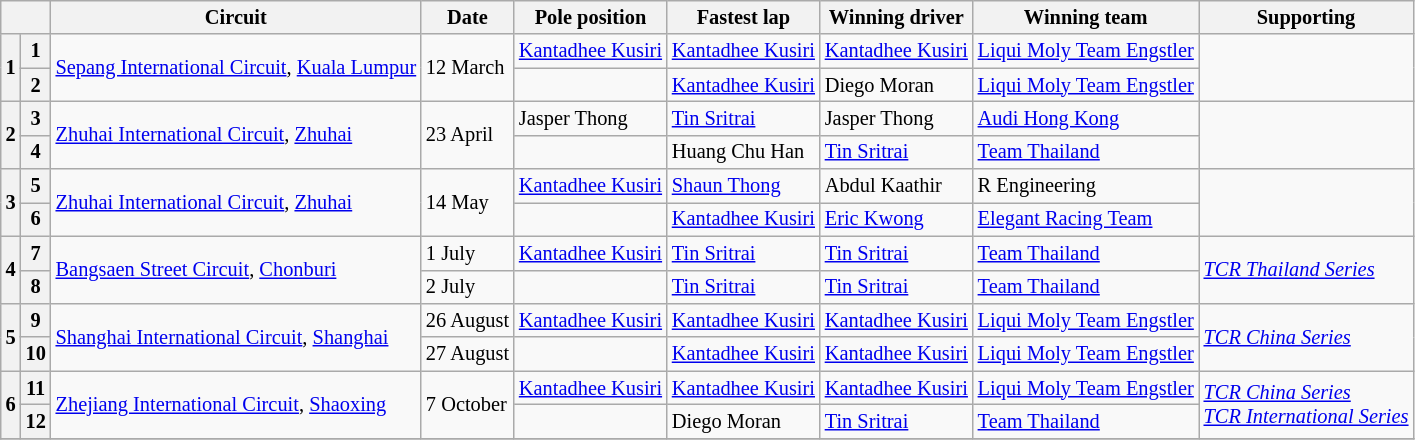<table class="wikitable" style="font-size: 85%">
<tr>
<th colspan=2></th>
<th>Circuit</th>
<th>Date</th>
<th>Pole position</th>
<th>Fastest lap</th>
<th>Winning driver</th>
<th>Winning team</th>
<th>Supporting</th>
</tr>
<tr>
<th rowspan=2>1</th>
<th>1</th>
<td rowspan=2> <a href='#'>Sepang International Circuit</a>, <a href='#'>Kuala Lumpur</a></td>
<td rowspan=2>12 March</td>
<td> <a href='#'>Kantadhee Kusiri</a></td>
<td> <a href='#'>Kantadhee Kusiri</a></td>
<td> <a href='#'>Kantadhee Kusiri</a></td>
<td> <a href='#'>Liqui Moly Team Engstler</a></td>
<td rowspan=2></td>
</tr>
<tr>
<th>2</th>
<td></td>
<td> <a href='#'>Kantadhee Kusiri</a></td>
<td> Diego Moran</td>
<td> <a href='#'>Liqui Moly Team Engstler</a></td>
</tr>
<tr>
<th rowspan=2>2</th>
<th>3</th>
<td rowspan=2> <a href='#'>Zhuhai International Circuit</a>, <a href='#'>Zhuhai</a></td>
<td rowspan=2>23 April</td>
<td> Jasper Thong</td>
<td> <a href='#'>Tin Sritrai</a></td>
<td> Jasper Thong</td>
<td> <a href='#'>Audi Hong Kong</a></td>
<td rowspan=2></td>
</tr>
<tr>
<th>4</th>
<td></td>
<td> Huang Chu Han</td>
<td> <a href='#'>Tin Sritrai</a></td>
<td> <a href='#'>Team Thailand</a></td>
</tr>
<tr>
<th rowspan=2>3</th>
<th>5</th>
<td rowspan=2> <a href='#'>Zhuhai International Circuit</a>, <a href='#'>Zhuhai</a></td>
<td rowspan=2>14 May</td>
<td> <a href='#'>Kantadhee Kusiri</a></td>
<td> <a href='#'>Shaun Thong</a></td>
<td> Abdul Kaathir</td>
<td> R Engineering</td>
<td rowspan=2></td>
</tr>
<tr>
<th>6</th>
<td></td>
<td> <a href='#'>Kantadhee Kusiri</a></td>
<td> <a href='#'>Eric Kwong</a></td>
<td> <a href='#'>Elegant Racing Team</a></td>
</tr>
<tr>
<th rowspan=2>4</th>
<th>7</th>
<td rowspan=2> <a href='#'>Bangsaen Street Circuit</a>, <a href='#'>Chonburi</a></td>
<td>1 July</td>
<td> <a href='#'>Kantadhee Kusiri</a></td>
<td> <a href='#'>Tin Sritrai</a></td>
<td> <a href='#'>Tin Sritrai</a></td>
<td> <a href='#'>Team Thailand</a></td>
<td rowspan=2><em><a href='#'>TCR Thailand Series</a></em></td>
</tr>
<tr>
<th>8</th>
<td>2 July</td>
<td></td>
<td> <a href='#'>Tin Sritrai</a></td>
<td> <a href='#'>Tin Sritrai</a></td>
<td> <a href='#'>Team Thailand</a></td>
</tr>
<tr>
<th rowspan=2>5</th>
<th>9</th>
<td rowspan=2> <a href='#'>Shanghai International Circuit</a>, <a href='#'>Shanghai</a></td>
<td>26 August</td>
<td> <a href='#'>Kantadhee Kusiri</a></td>
<td> <a href='#'>Kantadhee Kusiri</a></td>
<td> <a href='#'>Kantadhee Kusiri</a></td>
<td> <a href='#'>Liqui Moly Team Engstler</a></td>
<td rowspan=2><em><a href='#'>TCR China Series</a></em></td>
</tr>
<tr>
<th>10</th>
<td>27 August</td>
<td></td>
<td> <a href='#'>Kantadhee Kusiri</a></td>
<td> <a href='#'>Kantadhee Kusiri</a></td>
<td> <a href='#'>Liqui Moly Team Engstler</a></td>
</tr>
<tr>
<th rowspan=2>6</th>
<th>11</th>
<td rowspan=2> <a href='#'>Zhejiang International Circuit</a>, <a href='#'>Shaoxing</a></td>
<td rowspan=2>7 October</td>
<td> <a href='#'>Kantadhee Kusiri</a></td>
<td> <a href='#'>Kantadhee Kusiri</a></td>
<td> <a href='#'>Kantadhee Kusiri</a></td>
<td> <a href='#'>Liqui Moly Team Engstler</a></td>
<td rowspan=2><em><a href='#'>TCR China Series</a></em><br><em><a href='#'>TCR International Series</a></em></td>
</tr>
<tr>
<th>12</th>
<td></td>
<td> Diego Moran</td>
<td> <a href='#'>Tin Sritrai</a></td>
<td> <a href='#'>Team Thailand</a></td>
</tr>
<tr>
</tr>
</table>
